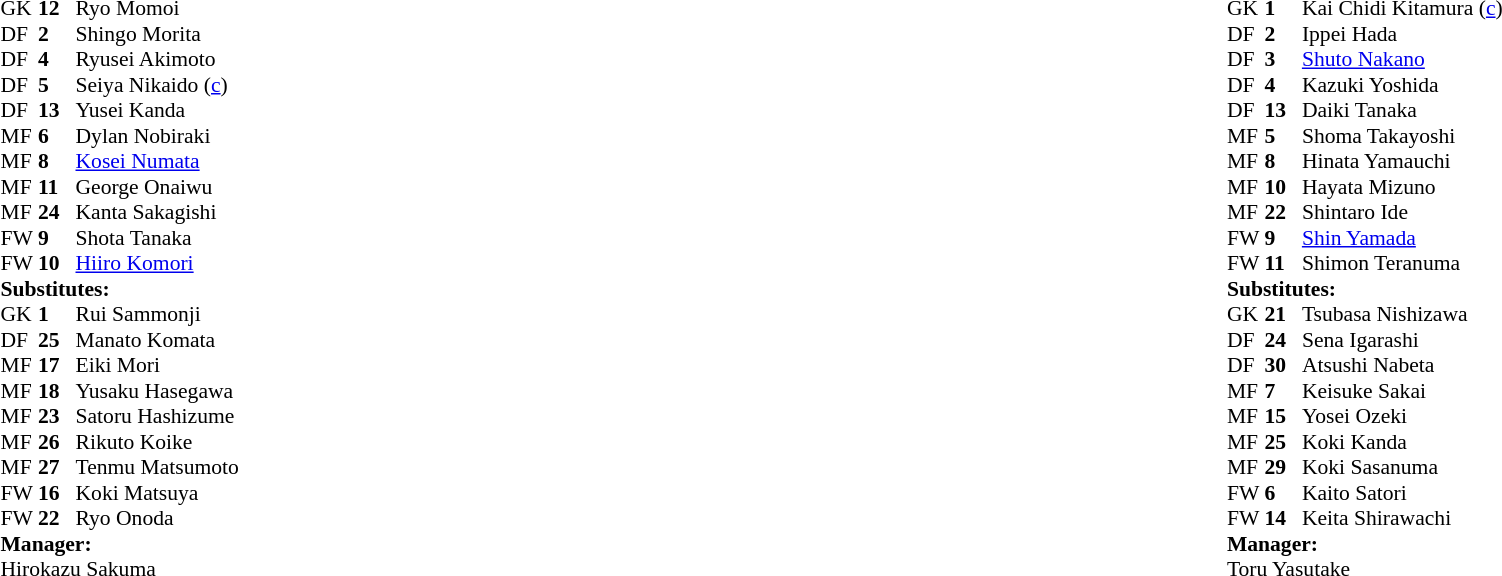<table style="width:100%">
<tr>
<td style="vertical-align:top;width:40%"><br><table style="font-size:90%" cellspacing="0" cellpadding="0">
<tr>
<th width=25></th>
<th width=25></th>
</tr>
<tr>
<th width=25></th>
<th width=25></th>
</tr>
<tr>
<td>GK</td>
<td><strong>12</strong></td>
<td> Ryo Momoi</td>
</tr>
<tr>
<td>DF</td>
<td><strong>2</strong></td>
<td> Shingo Morita</td>
</tr>
<tr>
<td>DF</td>
<td><strong>4</strong></td>
<td> Ryusei Akimoto</td>
</tr>
<tr>
<td>DF</td>
<td><strong>5</strong></td>
<td> Seiya Nikaido (<a href='#'>c</a>)</td>
</tr>
<tr>
<td>DF</td>
<td><strong>13</strong></td>
<td> Yusei Kanda</td>
</tr>
<tr>
<td>MF</td>
<td><strong>6</strong></td>
<td> Dylan Nobiraki</td>
</tr>
<tr>
<td>MF</td>
<td><strong>8</strong></td>
<td> <a href='#'>Kosei Numata</a></td>
<td></td>
<td></td>
</tr>
<tr>
<td>MF</td>
<td><strong>11</strong></td>
<td> George Onaiwu</td>
</tr>
<tr>
<td>MF</td>
<td><strong>24</strong></td>
<td> Kanta Sakagishi</td>
</tr>
<tr>
<td>FW</td>
<td><strong>9</strong></td>
<td> Shota Tanaka</td>
<td></td>
<td></td>
</tr>
<tr>
<td>FW</td>
<td><strong>10</strong></td>
<td> <a href='#'>Hiiro Komori</a></td>
</tr>
<tr>
<td colspan=4><strong>Substitutes:</strong></td>
</tr>
<tr>
<td>GK</td>
<td><strong>1</strong></td>
<td> Rui Sammonji</td>
</tr>
<tr>
<td>DF</td>
<td><strong>25</strong></td>
<td> Manato Komata</td>
</tr>
<tr>
<td>MF</td>
<td><strong>17</strong></td>
<td> Eiki Mori</td>
</tr>
<tr>
<td>MF</td>
<td><strong>18</strong></td>
<td> Yusaku Hasegawa</td>
<td></td>
<td></td>
</tr>
<tr>
<td>MF</td>
<td><strong>23</strong></td>
<td> Satoru Hashizume</td>
</tr>
<tr>
<td>MF</td>
<td><strong>26</strong></td>
<td> Rikuto Koike</td>
</tr>
<tr>
<td>MF</td>
<td><strong>27</strong></td>
<td> Tenmu Matsumoto</td>
</tr>
<tr>
<td>FW</td>
<td><strong>16</strong></td>
<td> Koki Matsuya</td>
<td></td>
<td></td>
</tr>
<tr>
<td>FW</td>
<td><strong>22</strong></td>
<td> Ryo Onoda</td>
</tr>
<tr>
<td colspan=4><strong>Manager:</strong></td>
</tr>
<tr>
<td colspan="4"> Hirokazu Sakuma</td>
</tr>
</table>
</td>
<td style="vertical-align:top; width:50%"><br><table cellspacing="0" cellpadding="0" style="font-size:90%; margin:auto">
<tr>
<th width=25></th>
<th width=25></th>
</tr>
<tr>
<td>GK</td>
<td><strong>1</strong></td>
<td> Kai Chidi Kitamura (<a href='#'>c</a>)</td>
</tr>
<tr>
<td>DF</td>
<td><strong>2</strong></td>
<td> Ippei Hada</td>
</tr>
<tr>
<td>DF</td>
<td><strong>3</strong></td>
<td> <a href='#'>Shuto Nakano</a></td>
</tr>
<tr>
<td>DF</td>
<td><strong>4</strong></td>
<td> Kazuki Yoshida</td>
</tr>
<tr>
<td>DF</td>
<td><strong>13</strong></td>
<td> Daiki Tanaka</td>
</tr>
<tr>
<td>MF</td>
<td><strong>5</strong></td>
<td> Shoma Takayoshi</td>
</tr>
<tr>
<td>MF</td>
<td><strong>8</strong></td>
<td> Hinata Yamauchi</td>
</tr>
<tr>
<td>MF</td>
<td><strong>10</strong></td>
<td> Hayata Mizuno</td>
<td></td>
<td></td>
</tr>
<tr>
<td>MF</td>
<td><strong>22</strong></td>
<td> Shintaro Ide</td>
<td></td>
<td></td>
</tr>
<tr>
<td>FW</td>
<td><strong>9</strong></td>
<td> <a href='#'>Shin Yamada</a></td>
</tr>
<tr>
<td>FW</td>
<td><strong>11</strong></td>
<td> Shimon Teranuma</td>
</tr>
<tr>
<td colspan=4><strong>Substitutes:</strong></td>
</tr>
<tr>
<td>GK</td>
<td><strong>21</strong></td>
<td> Tsubasa Nishizawa</td>
</tr>
<tr>
<td>DF</td>
<td><strong>24</strong></td>
<td> Sena Igarashi</td>
</tr>
<tr>
<td>DF</td>
<td><strong>30</strong></td>
<td> Atsushi Nabeta</td>
</tr>
<tr>
<td>MF</td>
<td><strong>7</strong></td>
<td> Keisuke Sakai</td>
<td></td>
<td></td>
</tr>
<tr>
<td>MF</td>
<td><strong>15</strong></td>
<td> Yosei Ozeki</td>
</tr>
<tr>
<td>MF</td>
<td><strong>25</strong></td>
<td> Koki Kanda</td>
<td></td>
<td></td>
</tr>
<tr>
<td>MF</td>
<td><strong>29</strong></td>
<td> Koki Sasanuma</td>
</tr>
<tr>
<td>FW</td>
<td><strong>6</strong></td>
<td> Kaito Satori</td>
</tr>
<tr>
<td>FW</td>
<td><strong>14</strong></td>
<td> Keita Shirawachi</td>
</tr>
<tr>
<td colspan=4><strong>Manager:</strong></td>
</tr>
<tr>
<td colspan="4"> Toru Yasutake</td>
</tr>
</table>
</td>
</tr>
</table>
